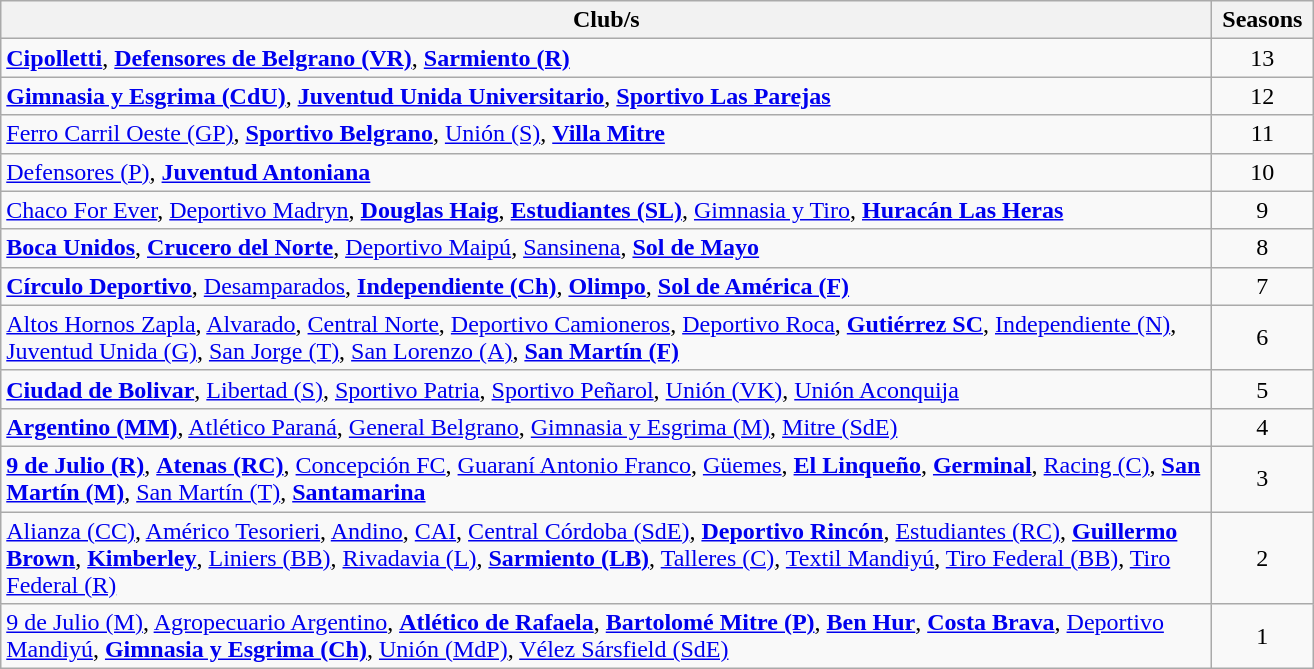<table class="wikitable ">
<tr>
<th width=800px>Club/s</th>
<th width=60px>Seasons</th>
</tr>
<tr>
<td align=left><strong><a href='#'>Cipolletti</a></strong>, <strong><a href='#'>Defensores de Belgrano (VR)</a></strong>, <strong><a href='#'>Sarmiento (R)</a></strong></td>
<td align=center>13</td>
</tr>
<tr>
<td align=left><strong><a href='#'>Gimnasia y Esgrima (CdU)</a></strong>, <strong><a href='#'>Juventud Unida Universitario</a></strong>, <strong><a href='#'>Sportivo Las Parejas</a></strong></td>
<td align=center>12</td>
</tr>
<tr>
<td align=left><a href='#'>Ferro Carril Oeste (GP)</a>, <strong><a href='#'>Sportivo Belgrano</a></strong>, <a href='#'>Unión (S)</a>, <strong><a href='#'>Villa Mitre</a></strong></td>
<td align=center>11</td>
</tr>
<tr>
<td align=left><a href='#'>Defensores (P)</a>, <strong><a href='#'>Juventud Antoniana</a></strong></td>
<td align=center>10</td>
</tr>
<tr>
<td align=left><a href='#'>Chaco For Ever</a>, <a href='#'>Deportivo Madryn</a>, <strong><a href='#'>Douglas Haig</a></strong>, <strong><a href='#'>Estudiantes (SL)</a></strong>, <a href='#'>Gimnasia y Tiro</a>, <strong><a href='#'>Huracán Las Heras</a></strong></td>
<td align=center>9</td>
</tr>
<tr>
<td align=left><strong><a href='#'>Boca Unidos</a></strong>, <strong><a href='#'>Crucero del Norte</a></strong>, <a href='#'>Deportivo Maipú</a>, <a href='#'>Sansinena</a>,  <strong><a href='#'>Sol de Mayo</a></strong></td>
<td align=center>8</td>
</tr>
<tr>
<td align=left><strong><a href='#'>Círculo Deportivo</a></strong>, <a href='#'>Desamparados</a>,  <strong><a href='#'>Independiente (Ch)</a></strong>, <strong><a href='#'>Olimpo</a></strong>, <strong><a href='#'>Sol de América (F)</a></strong></td>
<td align=center>7</td>
</tr>
<tr>
<td align=left><a href='#'>Altos Hornos Zapla</a>, <a href='#'>Alvarado</a>, <a href='#'>Central Norte</a>, <a href='#'>Deportivo Camioneros</a>, <a href='#'>Deportivo Roca</a>, <strong><a href='#'>Gutiérrez SC</a></strong>, <a href='#'>Independiente (N)</a>, <a href='#'>Juventud Unida (G)</a>, <a href='#'>San Jorge (T)</a>, <a href='#'>San Lorenzo (A)</a>, <strong><a href='#'>San Martín (F)</a></strong></td>
<td align=center>6</td>
</tr>
<tr>
<td align=left><strong><a href='#'>Ciudad de Bolivar</a></strong>, <a href='#'>Libertad (S)</a>, <a href='#'>Sportivo Patria</a>, <a href='#'>Sportivo Peñarol</a>, <a href='#'>Unión (VK)</a>, <a href='#'>Unión Aconquija</a></td>
<td align=center>5</td>
</tr>
<tr>
<td align=left><strong><a href='#'>Argentino (MM)</a></strong>, <a href='#'>Atlético Paraná</a>, <a href='#'>General Belgrano</a>, <a href='#'>Gimnasia y Esgrima (M)</a>, <a href='#'>Mitre (SdE)</a></td>
<td align=center>4</td>
</tr>
<tr>
<td align=left><strong><a href='#'>9 de Julio (R)</a></strong>, <strong><a href='#'>Atenas (RC)</a></strong>, <a href='#'>Concepción FC</a>, <a href='#'>Guaraní Antonio Franco</a>, <a href='#'>Güemes</a>, <strong><a href='#'>El Linqueño</a></strong>, <strong><a href='#'>Germinal</a></strong>, <a href='#'>Racing (C)</a>, <strong><a href='#'>San Martín (M)</a></strong>, <a href='#'>San Martín (T)</a>, <strong><a href='#'>Santamarina</a></strong></td>
<td align=center>3</td>
</tr>
<tr>
<td align=left><a href='#'>Alianza (CC)</a>, <a href='#'>Américo Tesorieri</a>, <a href='#'>Andino</a>, <a href='#'>CAI</a>, <a href='#'>Central Córdoba (SdE)</a>, <strong><a href='#'>Deportivo Rincón</a></strong>, <a href='#'>Estudiantes (RC)</a>, <strong><a href='#'>Guillermo Brown</a></strong>, <strong><a href='#'>Kimberley</a></strong>, <a href='#'>Liniers (BB)</a>, <a href='#'>Rivadavia (L)</a>, <strong><a href='#'>Sarmiento (LB)</a></strong>, <a href='#'>Talleres (C)</a>, <a href='#'>Textil Mandiyú</a>, <a href='#'>Tiro Federal (BB)</a>, <a href='#'>Tiro Federal (R)</a></td>
<td align=center>2</td>
</tr>
<tr>
<td align=left><a href='#'>9 de Julio (M)</a>, <a href='#'>Agropecuario Argentino</a>, <strong><a href='#'>Atlético de Rafaela</a></strong>, <strong><a href='#'>Bartolomé Mitre (P)</a></strong>, <strong><a href='#'>Ben Hur</a></strong>, <strong><a href='#'>Costa Brava</a></strong>, <a href='#'>Deportivo Mandiyú</a>, <strong><a href='#'>Gimnasia y Esgrima (Ch)</a></strong>, <a href='#'>Unión (MdP)</a>, <a href='#'>Vélez Sársfield (SdE)</a></td>
<td align=center>1</td>
</tr>
</table>
